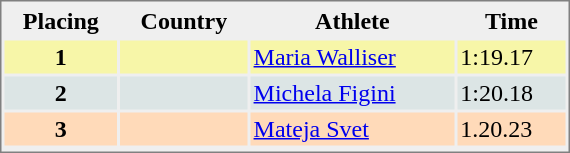<table style="border-style:solid;border-width:1px;border-color:#808080;background-color:#EFEFEF" cellspacing="2" cellpadding="2" width="380px">
<tr bgcolor="#EFEFEF">
<th>Placing</th>
<th>Country</th>
<th>Athlete</th>
<th>Time</th>
</tr>
<tr align="center" valign="top" bgcolor="#F7F6A8">
<th>1</th>
<td align="left"> </td>
<td align="left"><a href='#'>Maria Walliser</a></td>
<td align="left">1:19.17</td>
</tr>
<tr align="center" valign="top" bgcolor="#DCE5E5">
<th>2</th>
<td align="left"> </td>
<td align="left"><a href='#'>Michela Figini</a></td>
<td align="left">1:20.18</td>
</tr>
<tr align="center" valign="top" bgcolor="#FFDAB9">
<th>3</th>
<td align="left"></td>
<td align="left"><a href='#'>Mateja Svet</a></td>
<td align="left">1.20.23</td>
</tr>
<tr align="center" valign="top" bgcolor="#FFFFFF">
</tr>
</table>
